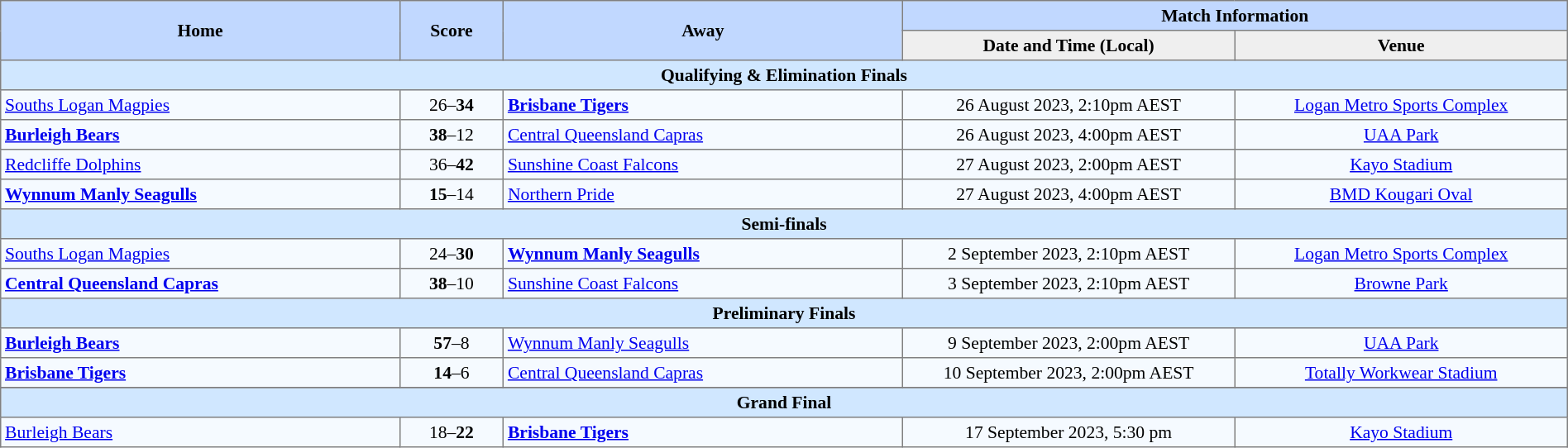<table border="1" cellpadding="3" cellspacing="0" style="border-collapse:collapse; font-size:90%; text-align:center; width:100%;">
<tr style="background:#c1d8ff;">
<th rowspan=2 width=12%>Home</th>
<th rowspan=2 width=3%>Score</th>
<th rowspan=2 width=12%>Away</th>
<th colspan=5>Match Information</th>
</tr>
<tr bgcolor=#EFEFEF>
<th width=10%>Date and Time (Local)</th>
<th width=10%>Venue</th>
</tr>
<tr style="background:#d0e7ff;">
<td colspan=5><strong>Qualifying & Elimination Finals</strong></td>
</tr>
<tr style="background:#f5faff;">
<td align=left> <a href='#'>Souths Logan Magpies</a></td>
<td>26–<strong>34</strong></td>
<td align=left> <strong><a href='#'>Brisbane Tigers</a></strong></td>
<td>26 August 2023, 2:10pm AEST</td>
<td><a href='#'>Logan Metro Sports Complex</a></td>
</tr>
<tr style="background:#f5faff;">
<td align=left> <strong><a href='#'>Burleigh Bears</a></strong></td>
<td><strong>38</strong>–12</td>
<td align=left> <a href='#'>Central Queensland Capras</a></td>
<td>26 August 2023, 4:00pm AEST</td>
<td><a href='#'>UAA Park</a></td>
</tr>
<tr style="background:#f5faff;">
<td align=left> <a href='#'>Redcliffe Dolphins</a></td>
<td>36–<strong>42</strong></td>
<td align=left> <a href='#'>Sunshine Coast Falcons</a></td>
<td>27 August 2023, 2:00pm AEST</td>
<td><a href='#'>Kayo Stadium</a></td>
</tr>
<tr style="background:#f5faff;">
<td align=left> <strong><a href='#'>Wynnum Manly Seagulls</a></strong></td>
<td><strong>15</strong>–14</td>
<td align=left> <a href='#'>Northern Pride</a></td>
<td>27 August 2023, 4:00pm AEST</td>
<td><a href='#'>BMD Kougari Oval</a></td>
</tr>
<tr style="background:#d0e7ff;">
<td colspan=5><strong>Semi-finals</strong></td>
</tr>
<tr style="background:#f5faff;">
<td align=left> <a href='#'>Souths Logan Magpies</a></td>
<td>24–<strong>30</strong></td>
<td align=left> <strong><a href='#'>Wynnum Manly Seagulls</a></strong></td>
<td>2 September 2023, 2:10pm AEST</td>
<td><a href='#'>Logan Metro Sports Complex</a></td>
</tr>
<tr style="background:#f5faff;">
<td align=left> <strong><a href='#'>Central Queensland Capras</a></strong></td>
<td><strong>38</strong>–10</td>
<td align=left> <a href='#'>Sunshine Coast Falcons</a></td>
<td>3 September 2023, 2:10pm AEST</td>
<td><a href='#'>Browne Park</a></td>
</tr>
<tr style="background:#d0e7ff;">
<td colspan=5><strong>Preliminary Finals</strong></td>
</tr>
<tr style="background:#f5faff;">
<td align=left> <strong><a href='#'>Burleigh Bears</a></strong></td>
<td><strong>57</strong>–8</td>
<td align=left> <a href='#'>Wynnum Manly Seagulls</a></td>
<td>9 September 2023, 2:00pm AEST</td>
<td><a href='#'>UAA Park</a></td>
</tr>
<tr style="background:#f5faff;">
<td align=left> <strong><a href='#'>Brisbane Tigers</a></strong></td>
<td><strong>14</strong>–6</td>
<td align=left> <a href='#'>Central Queensland Capras</a></td>
<td>10 September 2023, 2:00pm AEST</td>
<td><a href='#'>Totally Workwear Stadium</a></td>
</tr>
<tr style="background:#f5faff;">
</tr>
<tr style="background:#d0e7ff;">
<td colspan=5><strong>Grand Final</strong></td>
</tr>
<tr style="background:#f5faff;">
<td align=left> <a href='#'>Burleigh Bears</a></td>
<td>18–<strong>22</strong></td>
<td align=left> <strong><a href='#'>Brisbane Tigers</a></strong></td>
<td>17 September 2023, 5:30 pm</td>
<td><a href='#'>Kayo Stadium</a></td>
</tr>
</table>
